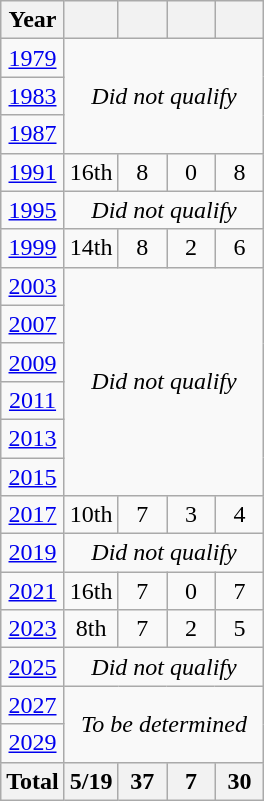<table class="wikitable" style="text-align:center">
<tr>
<th>Year</th>
<th></th>
<th width=25></th>
<th width=25></th>
<th width=25></th>
</tr>
<tr>
<td> <a href='#'>1979</a></td>
<td rowspan=3 colspan=4><em>Did not qualify</em></td>
</tr>
<tr>
<td> <a href='#'>1983</a></td>
</tr>
<tr>
<td> <a href='#'>1987</a></td>
</tr>
<tr>
<td> <a href='#'>1991</a></td>
<td>16th</td>
<td>8</td>
<td>0</td>
<td>8</td>
</tr>
<tr>
<td> <a href='#'>1995</a></td>
<td colspan=4><em>Did not qualify</em></td>
</tr>
<tr>
<td> <a href='#'>1999</a></td>
<td>14th</td>
<td>8</td>
<td>2</td>
<td>6</td>
</tr>
<tr>
<td> <a href='#'>2003</a></td>
<td rowspan=6 colspan=4><em>Did not qualify</em></td>
</tr>
<tr>
<td> <a href='#'>2007</a></td>
</tr>
<tr>
<td> <a href='#'>2009</a></td>
</tr>
<tr>
<td> <a href='#'>2011</a></td>
</tr>
<tr>
<td> <a href='#'>2013</a></td>
</tr>
<tr>
<td> <a href='#'>2015</a></td>
</tr>
<tr>
<td> <a href='#'>2017</a></td>
<td>10th</td>
<td>7</td>
<td>3</td>
<td>4</td>
</tr>
<tr>
<td> <a href='#'>2019</a></td>
<td colspan="4"><em>Did not qualify</em></td>
</tr>
<tr>
<td> <a href='#'>2021</a></td>
<td>16th</td>
<td>7</td>
<td>0</td>
<td>7</td>
</tr>
<tr>
<td> <a href='#'>2023</a></td>
<td>8th</td>
<td>7</td>
<td>2</td>
<td>5</td>
</tr>
<tr>
<td> <a href='#'>2025</a></td>
<td colspan="4"><em>Did not qualify</em></td>
</tr>
<tr>
<td> <a href='#'>2027</a></td>
<td rowspan=2 colspan=4><em>To be determined</em></td>
</tr>
<tr>
<td> <a href='#'>2029</a></td>
</tr>
<tr>
<th>Total</th>
<th>5/19</th>
<th>37</th>
<th>7</th>
<th>30</th>
</tr>
</table>
